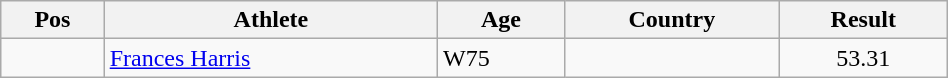<table class="wikitable"  style="text-align:center; width:50%;">
<tr>
<th>Pos</th>
<th>Athlete</th>
<th>Age</th>
<th>Country</th>
<th>Result</th>
</tr>
<tr>
<td align=center></td>
<td align=left><a href='#'>Frances Harris</a></td>
<td align=left>W75</td>
<td align=left></td>
<td>53.31</td>
</tr>
</table>
